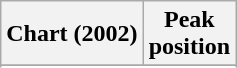<table class="wikitable plainrowheaders">
<tr>
<th>Chart (2002)</th>
<th>Peak<br>position</th>
</tr>
<tr>
</tr>
<tr>
</tr>
<tr>
</tr>
<tr>
</tr>
</table>
